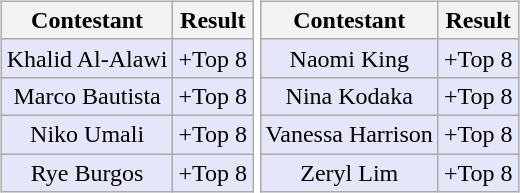<table>
<tr>
<td><br><table class="wikitable sortable nowrap" style="margin:auto; text-align:center">
<tr>
<th scope="col">Contestant</th>
<th scope="col">Result</th>
</tr>
<tr>
<td bgcolor=lavender>Khalid Al-Alawi</td>
<td bgcolor=lavender>+Top 8</td>
</tr>
<tr>
<td bgcolor=lavender>Marco Bautista</td>
<td bgcolor=lavender>+Top 8</td>
</tr>
<tr>
<td bgcolor=lavender>Niko Umali</td>
<td bgcolor=lavender>+Top 8</td>
</tr>
<tr>
<td bgcolor=lavender>Rye Burgos</td>
<td bgcolor=lavender>+Top 8</td>
</tr>
</table>
</td>
<td><br><table class="wikitable sortable nowrap" style="margin:auto; text-align:center">
<tr>
<th scope="col">Contestant</th>
<th scope="col">Result</th>
</tr>
<tr>
<td bgcolor=lavender>Naomi King</td>
<td bgcolor=lavender>+Top 8</td>
</tr>
<tr>
<td bgcolor=lavender>Nina Kodaka</td>
<td bgcolor=lavender>+Top 8</td>
</tr>
<tr>
<td bgcolor=lavender>Vanessa Harrison</td>
<td bgcolor=lavender>+Top 8</td>
</tr>
<tr>
<td bgcolor=lavender>Zeryl Lim</td>
<td bgcolor=lavender>+Top 8</td>
</tr>
</table>
</td>
</tr>
</table>
